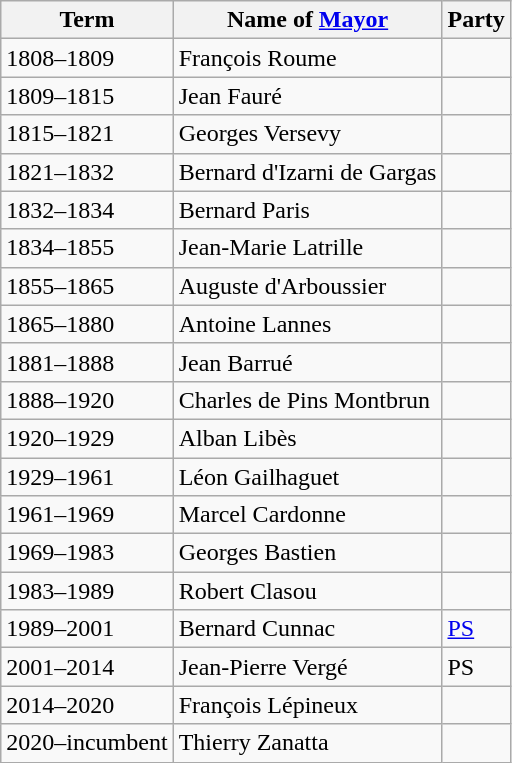<table class="wikitable">
<tr>
<th>Term</th>
<th>Name of <a href='#'>Mayor</a></th>
<th>Party</th>
</tr>
<tr>
<td>1808–1809</td>
<td>François Roume</td>
<td></td>
</tr>
<tr>
<td>1809–1815</td>
<td>Jean Fauré</td>
<td></td>
</tr>
<tr>
<td>1815–1821</td>
<td>Georges Versevy</td>
<td></td>
</tr>
<tr>
<td>1821–1832</td>
<td>Bernard d'Izarni de Gargas</td>
<td></td>
</tr>
<tr>
<td>1832–1834</td>
<td>Bernard Paris</td>
<td></td>
</tr>
<tr>
<td>1834–1855</td>
<td>Jean-Marie Latrille</td>
<td></td>
</tr>
<tr>
<td>1855–1865</td>
<td>Auguste d'Arboussier</td>
<td></td>
</tr>
<tr>
<td>1865–1880</td>
<td>Antoine Lannes</td>
<td></td>
</tr>
<tr>
<td>1881–1888</td>
<td>Jean Barrué</td>
<td></td>
</tr>
<tr>
<td>1888–1920</td>
<td>Charles de Pins Montbrun</td>
<td></td>
</tr>
<tr>
<td>1920–1929</td>
<td>Alban Libès</td>
<td></td>
</tr>
<tr>
<td>1929–1961</td>
<td>Léon Gailhaguet</td>
<td></td>
</tr>
<tr>
<td>1961–1969</td>
<td>Marcel Cardonne</td>
<td></td>
</tr>
<tr>
<td>1969–1983</td>
<td>Georges Bastien</td>
<td></td>
</tr>
<tr>
<td>1983–1989</td>
<td>Robert Clasou</td>
<td></td>
</tr>
<tr>
<td>1989–2001</td>
<td>Bernard Cunnac</td>
<td><a href='#'>PS</a></td>
</tr>
<tr>
<td>2001–2014</td>
<td>Jean-Pierre Vergé</td>
<td>PS</td>
</tr>
<tr>
<td>2014–2020</td>
<td>François Lépineux</td>
<td></td>
</tr>
<tr>
<td>2020–incumbent</td>
<td>Thierry Zanatta</td>
<td></td>
</tr>
</table>
